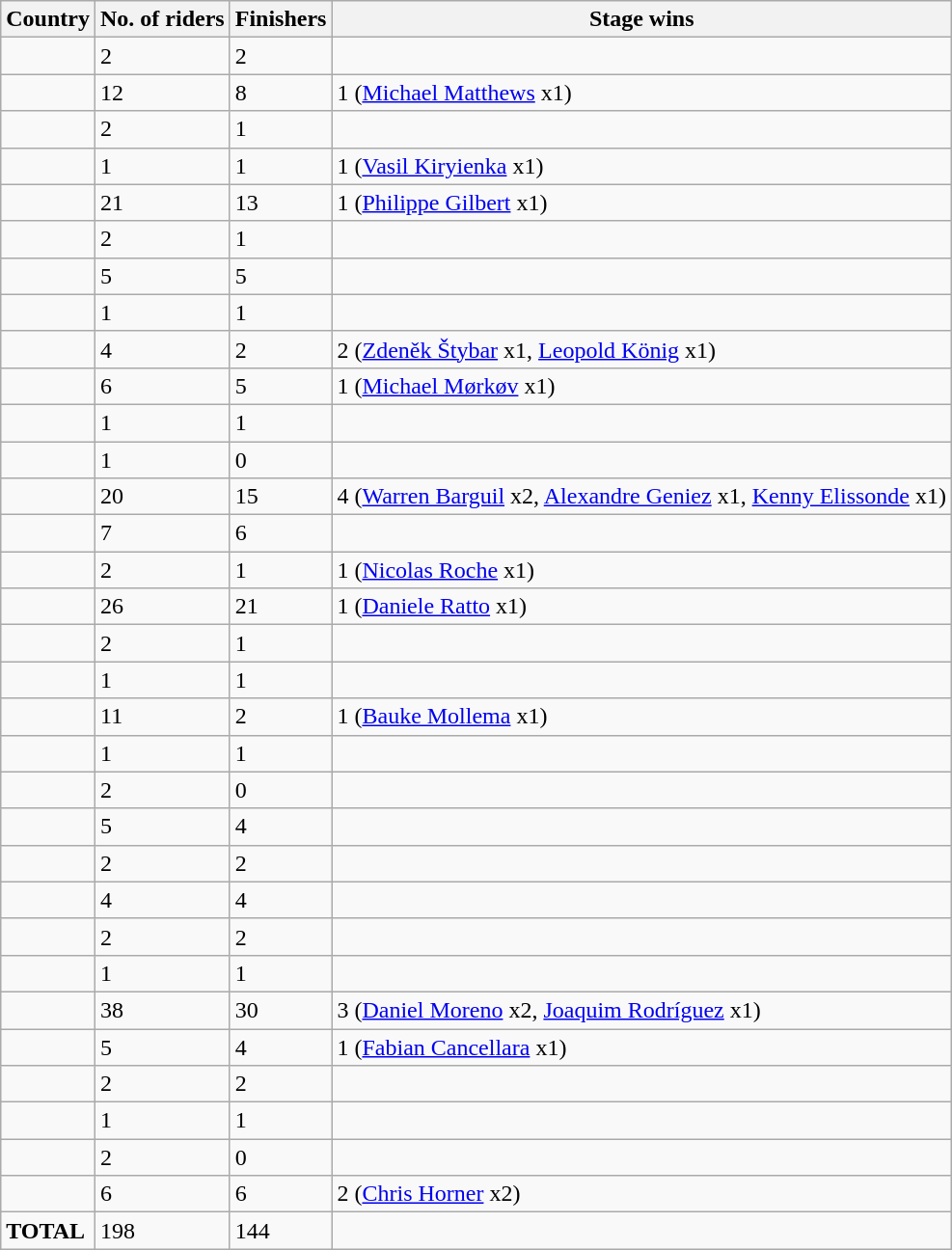<table class="wikitable sortable">
<tr>
<th><strong>Country</strong></th>
<th><strong>No. of riders</strong></th>
<th><strong>Finishers</strong></th>
<th><strong>Stage wins</strong></th>
</tr>
<tr>
<td></td>
<td>2</td>
<td>2</td>
<td></td>
</tr>
<tr>
<td></td>
<td>12</td>
<td>8</td>
<td>1 (<a href='#'>Michael Matthews</a> x1)</td>
</tr>
<tr>
<td></td>
<td>2</td>
<td>1</td>
<td></td>
</tr>
<tr>
<td></td>
<td>1</td>
<td>1</td>
<td>1 (<a href='#'>Vasil Kiryienka</a> x1)</td>
</tr>
<tr>
<td></td>
<td>21</td>
<td>13</td>
<td>1 (<a href='#'>Philippe Gilbert</a> x1)</td>
</tr>
<tr>
<td></td>
<td>2</td>
<td>1</td>
<td></td>
</tr>
<tr>
<td></td>
<td>5</td>
<td>5</td>
<td></td>
</tr>
<tr>
<td></td>
<td>1</td>
<td>1</td>
<td></td>
</tr>
<tr>
<td></td>
<td>4</td>
<td>2</td>
<td>2 (<a href='#'>Zdeněk Štybar</a> x1, <a href='#'>Leopold König</a> x1)</td>
</tr>
<tr>
<td></td>
<td>6</td>
<td>5</td>
<td>1 (<a href='#'>Michael Mørkøv</a> x1)</td>
</tr>
<tr>
<td></td>
<td>1</td>
<td>1</td>
<td></td>
</tr>
<tr>
<td></td>
<td>1</td>
<td>0</td>
<td></td>
</tr>
<tr>
<td></td>
<td>20</td>
<td>15</td>
<td>4 (<a href='#'>Warren Barguil</a> x2, <a href='#'>Alexandre Geniez</a> x1, <a href='#'>Kenny Elissonde</a> x1)</td>
</tr>
<tr>
<td></td>
<td>7</td>
<td>6</td>
<td></td>
</tr>
<tr>
<td></td>
<td>2</td>
<td>1</td>
<td>1 (<a href='#'>Nicolas Roche</a> x1)</td>
</tr>
<tr>
<td></td>
<td>26</td>
<td>21</td>
<td>1 (<a href='#'>Daniele Ratto</a> x1)</td>
</tr>
<tr>
<td></td>
<td>2</td>
<td>1</td>
<td></td>
</tr>
<tr>
<td></td>
<td>1</td>
<td>1</td>
<td></td>
</tr>
<tr>
<td></td>
<td>11</td>
<td>2</td>
<td>1 (<a href='#'>Bauke Mollema</a> x1)</td>
</tr>
<tr>
<td></td>
<td>1</td>
<td>1</td>
<td></td>
</tr>
<tr>
<td></td>
<td>2</td>
<td>0</td>
<td></td>
</tr>
<tr>
<td></td>
<td>5</td>
<td>4</td>
<td></td>
</tr>
<tr>
<td></td>
<td>2</td>
<td>2</td>
<td></td>
</tr>
<tr>
<td></td>
<td>4</td>
<td>4</td>
<td></td>
</tr>
<tr>
<td></td>
<td>2</td>
<td>2</td>
<td></td>
</tr>
<tr>
<td></td>
<td>1</td>
<td>1</td>
<td></td>
</tr>
<tr>
<td></td>
<td>38</td>
<td>30</td>
<td>3 (<a href='#'>Daniel Moreno</a> x2, <a href='#'>Joaquim Rodríguez</a> x1)</td>
</tr>
<tr>
<td></td>
<td>5</td>
<td>4</td>
<td>1 (<a href='#'>Fabian Cancellara</a> x1)</td>
</tr>
<tr>
<td></td>
<td>2</td>
<td>2</td>
<td></td>
</tr>
<tr>
<td></td>
<td>1</td>
<td>1</td>
<td></td>
</tr>
<tr>
<td></td>
<td>2</td>
<td>0</td>
<td></td>
</tr>
<tr>
<td></td>
<td>6</td>
<td>6</td>
<td>2 (<a href='#'>Chris Horner</a> x2)</td>
</tr>
<tr>
<td><strong>TOTAL</strong></td>
<td>198</td>
<td>144</td>
<td></td>
</tr>
</table>
